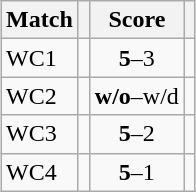<table class="wikitable" style="font-size: 100%; margin: 1em auto 1em auto;">
<tr>
<th>Match</th>
<th></th>
<th>Score</th>
<th></th>
</tr>
<tr>
<td>WC1</td>
<td><strong></strong></td>
<td align="center"><strong>5</strong>–3</td>
<td></td>
</tr>
<tr>
<td>WC2</td>
<td><strong></strong></td>
<td align="center"><strong>w/o</strong>–w/d</td>
<td></td>
</tr>
<tr>
<td>WC3</td>
<td><strong></strong></td>
<td align="center"><strong>5</strong>–2</td>
<td></td>
</tr>
<tr>
<td>WC4</td>
<td><strong></strong></td>
<td align="center"><strong>5</strong>–1</td>
<td></td>
</tr>
</table>
